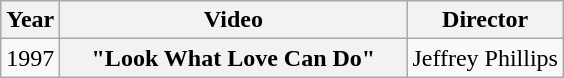<table class="wikitable plainrowheaders">
<tr>
<th>Year</th>
<th style="width:14em;">Video</th>
<th>Director</th>
</tr>
<tr>
<td>1997</td>
<th scope="row">"Look What Love Can Do"</th>
<td>Jeffrey Phillips</td>
</tr>
</table>
